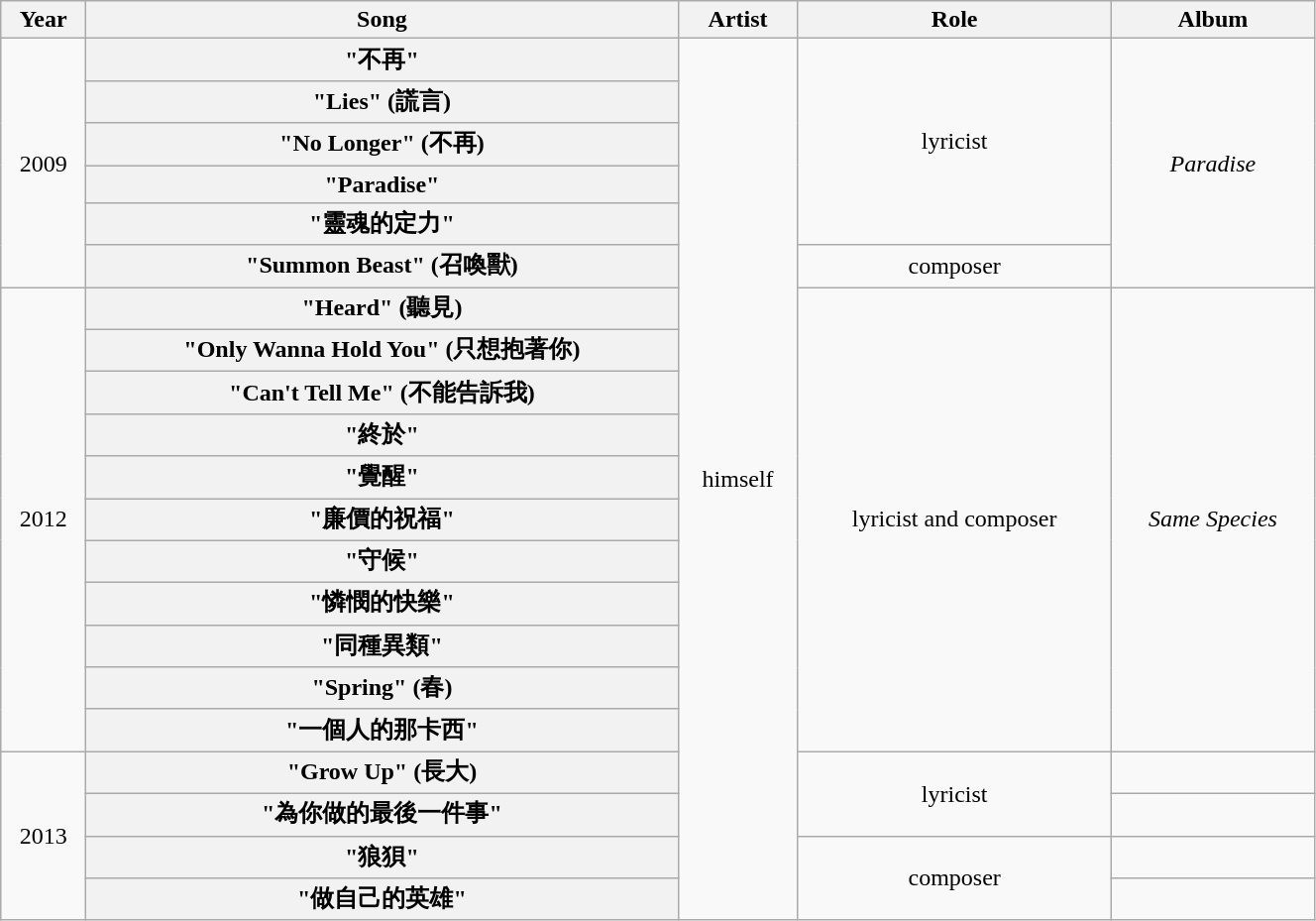<table class="wikitable plainrowheaders" style="text-align: center; width:70%;">
<tr>
<th scope="col">Year</th>
<th scope="col">Song</th>
<th scope="col">Artist</th>
<th scope="col">Role</th>
<th scope="col">Album</th>
</tr>
<tr>
<td rowspan=6>2009</td>
<th scope=row>"不再"</th>
<td rowspan=21>himself</td>
<td rowspan=5>lyricist</td>
<td rowspan=6><em>Paradise</em></td>
</tr>
<tr>
<th scope=row>"Lies" (謊言)</th>
</tr>
<tr>
<th scope=row>"No Longer" (不再)</th>
</tr>
<tr>
<th scope=row>"Paradise"</th>
</tr>
<tr>
<th scope=row>"靈魂的定力"</th>
</tr>
<tr>
<th scope=row>"Summon Beast" (召喚獸)</th>
<td>composer</td>
</tr>
<tr>
<td rowspan=11>2012</td>
<th scope=row>"Heard" (聽見)</th>
<td rowspan=11>lyricist and composer</td>
<td rowspan=11><em>Same Species</em></td>
</tr>
<tr>
<th scope=row>"Only Wanna Hold You" (只想抱著你)</th>
</tr>
<tr>
<th scope=row>"Can't Tell Me" (不能告訴我)</th>
</tr>
<tr>
<th scope=row>"終於"</th>
</tr>
<tr>
<th scope=row>"覺醒"</th>
</tr>
<tr>
<th scope=row>"廉價的祝福"</th>
</tr>
<tr>
<th scope=row>"守候"</th>
</tr>
<tr>
<th scope=row>"憐憫的快樂"</th>
</tr>
<tr>
<th scope=row>"同種異類"</th>
</tr>
<tr>
<th scope=row>"Spring" (春)</th>
</tr>
<tr>
<th scope=row>"一個人的那卡西"</th>
</tr>
<tr>
<td rowspan=4>2013</td>
<th scope=row>"Grow Up" (長大)</th>
<td rowspan=2>lyricist</td>
<td></td>
</tr>
<tr>
<th scope=row>"為你做的最後一件事"</th>
<td></td>
</tr>
<tr>
<th scope=row>"狼狽"</th>
<td rowspan=2>composer</td>
<td></td>
</tr>
<tr>
<th scope=row>"做自己的英雄"</th>
<td></td>
</tr>
</table>
